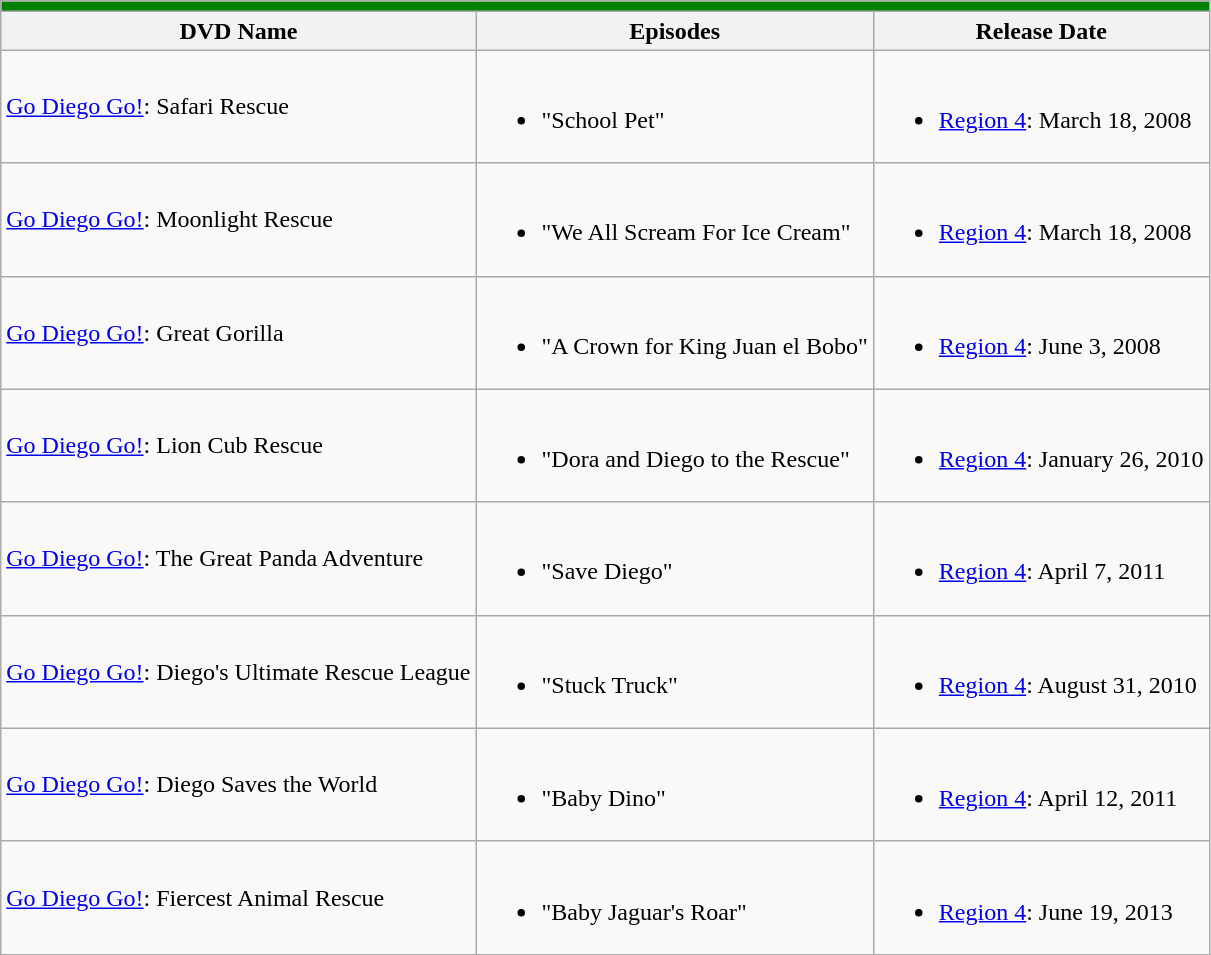<table class="wikitable">
<tr>
<td colspan="4"  style="background:green; color:yellow; font-size:100%; text-align:center;"></td>
</tr>
<tr>
<th>DVD Name</th>
<th>Episodes</th>
<th>Release Date</th>
</tr>
<tr>
<td><a href='#'>Go Diego Go!</a>: Safari Rescue</td>
<td><br><ul><li>"School Pet"</li></ul></td>
<td><br><ul><li><a href='#'>Region 4</a>: March 18, 2008</li></ul></td>
</tr>
<tr>
<td><a href='#'>Go Diego Go!</a>: Moonlight Rescue</td>
<td><br><ul><li>"We All Scream For Ice Cream"</li></ul></td>
<td><br><ul><li><a href='#'>Region 4</a>: March 18, 2008</li></ul></td>
</tr>
<tr>
<td><a href='#'>Go Diego Go!</a>: Great Gorilla</td>
<td><br><ul><li>"A Crown for King Juan el Bobo"</li></ul></td>
<td><br><ul><li><a href='#'>Region 4</a>: June 3, 2008</li></ul></td>
</tr>
<tr>
<td><a href='#'>Go Diego Go!</a>: Lion Cub Rescue</td>
<td><br><ul><li>"Dora and Diego to the Rescue"</li></ul></td>
<td><br><ul><li><a href='#'>Region 4</a>: January 26, 2010</li></ul></td>
</tr>
<tr>
<td><a href='#'>Go Diego Go!</a>: The Great Panda Adventure</td>
<td><br><ul><li>"Save Diego"</li></ul></td>
<td><br><ul><li><a href='#'>Region 4</a>: April 7, 2011</li></ul></td>
</tr>
<tr>
<td><a href='#'>Go Diego Go!</a>: Diego's Ultimate Rescue League</td>
<td><br><ul><li>"Stuck Truck"</li></ul></td>
<td><br><ul><li><a href='#'>Region 4</a>: August 31, 2010</li></ul></td>
</tr>
<tr>
<td><a href='#'>Go Diego Go!</a>: Diego Saves the World</td>
<td><br><ul><li>"Baby Dino"</li></ul></td>
<td><br><ul><li><a href='#'>Region 4</a>: April 12, 2011</li></ul></td>
</tr>
<tr>
<td><a href='#'>Go Diego Go!</a>: Fiercest Animal Rescue</td>
<td><br><ul><li>"Baby Jaguar's Roar"</li></ul></td>
<td><br><ul><li><a href='#'>Region 4</a>: June 19, 2013</li></ul></td>
</tr>
</table>
